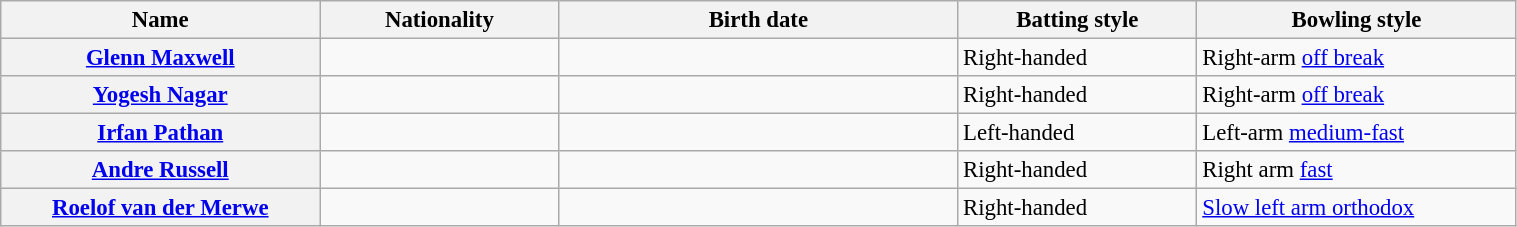<table class="wikitable plainrowheaders" style="font-size:95%; width:80%;">
<tr>
<th scope="col" style="width:20%;">Name</th>
<th scope="col" style="width:15%;">Nationality</th>
<th scope="col" style="width:25%;">Birth date</th>
<th scope="col" style="width:15%;">Batting style</th>
<th scope="col" style="width:20%;">Bowling style</th>
</tr>
<tr>
<th scope="row"><a href='#'>Glenn Maxwell</a></th>
<td></td>
<td></td>
<td>Right-handed</td>
<td>Right-arm <a href='#'>off break</a></td>
</tr>
<tr>
<th scope="row"><a href='#'>Yogesh Nagar</a></th>
<td></td>
<td></td>
<td>Right-handed</td>
<td>Right-arm <a href='#'>off break</a></td>
</tr>
<tr>
<th scope="row"><a href='#'>Irfan Pathan</a></th>
<td></td>
<td></td>
<td>Left-handed</td>
<td>Left-arm <a href='#'>medium-fast</a></td>
</tr>
<tr>
<th scope="row"><a href='#'>Andre Russell</a></th>
<td></td>
<td></td>
<td>Right-handed</td>
<td>Right arm <a href='#'>fast</a></td>
</tr>
<tr>
<th scope="row"><a href='#'>Roelof van der Merwe</a></th>
<td></td>
<td></td>
<td>Right-handed</td>
<td><a href='#'>Slow left arm orthodox</a></td>
</tr>
</table>
